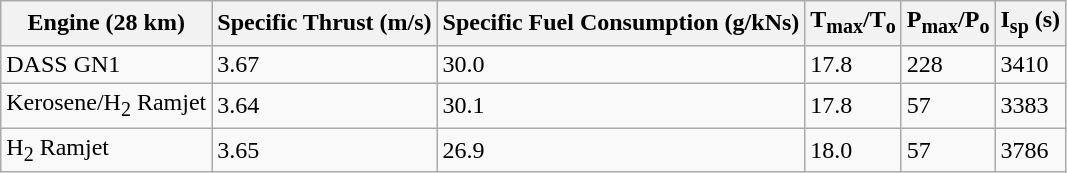<table class="wikitable">
<tr>
<th>Engine (28 km)</th>
<th>Specific Thrust (m/s)</th>
<th>Specific Fuel Consumption (g/kNs)</th>
<th>T<sub>max</sub>/T<sub>o</sub></th>
<th>P<sub>max</sub>/P<sub>o</sub></th>
<th>I<sub>sp</sub> (s)</th>
</tr>
<tr>
<td>DASS GN1</td>
<td>3.67</td>
<td>30.0</td>
<td>17.8</td>
<td>228</td>
<td>3410</td>
</tr>
<tr>
<td>Kerosene/H<sub>2</sub> Ramjet</td>
<td>3.64</td>
<td>30.1</td>
<td>17.8</td>
<td>57</td>
<td>3383</td>
</tr>
<tr>
<td>H<sub>2</sub> Ramjet</td>
<td>3.65</td>
<td>26.9</td>
<td>18.0</td>
<td>57</td>
<td>3786</td>
</tr>
</table>
